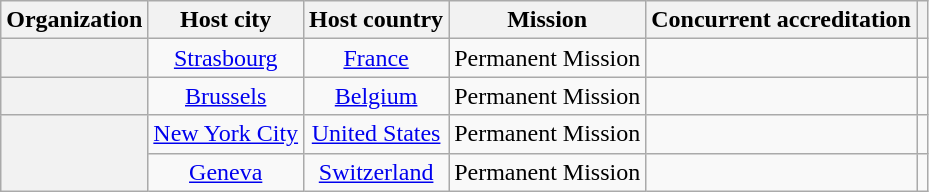<table class="wikitable plainrowheaders" style="text-align:center;" style="text-align:center;">
<tr>
<th scope="col">Organization</th>
<th scope="col">Host city</th>
<th scope="col">Host country</th>
<th scope="col">Mission</th>
<th scope="col">Concurrent accreditation</th>
<th scope="col"></th>
</tr>
<tr>
<th scope="row"></th>
<td><a href='#'>Strasbourg</a></td>
<td><a href='#'>France</a></td>
<td>Permanent Mission</td>
<td></td>
<td></td>
</tr>
<tr>
<th scope="row"></th>
<td><a href='#'>Brussels</a></td>
<td><a href='#'>Belgium</a></td>
<td>Permanent Mission</td>
<td></td>
<td></td>
</tr>
<tr>
<th scope="row" rowspan="2"></th>
<td><a href='#'>New York City</a></td>
<td><a href='#'>United States</a></td>
<td>Permanent Mission</td>
<td></td>
<td></td>
</tr>
<tr>
<td><a href='#'>Geneva</a></td>
<td><a href='#'>Switzerland</a></td>
<td>Permanent Mission</td>
<td></td>
<td></td>
</tr>
</table>
